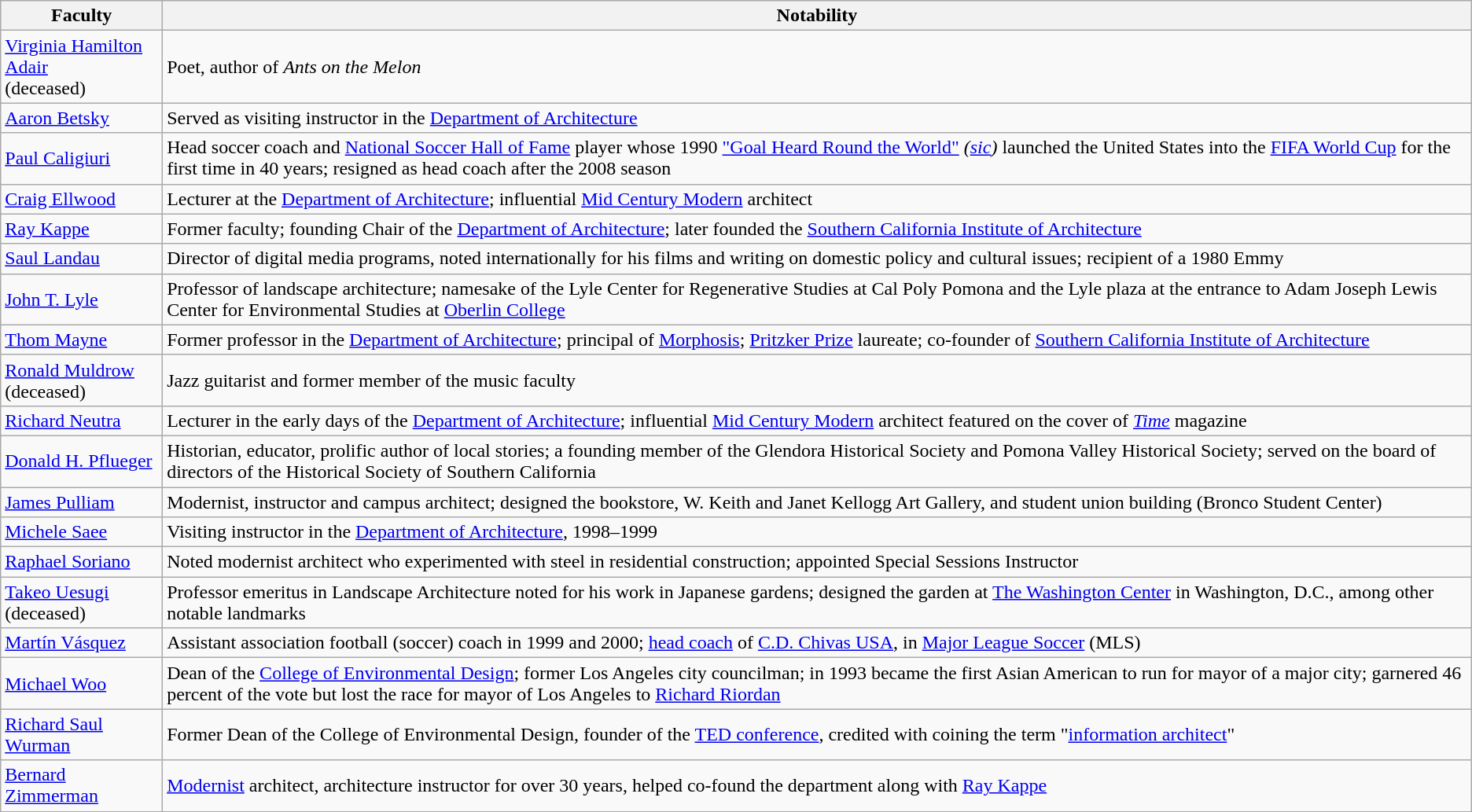<table class="wikitable">
<tr>
<th>Faculty</th>
<th>Notability</th>
</tr>
<tr>
<td><a href='#'>Virginia Hamilton Adair</a><br>(deceased)</td>
<td>Poet, author of <em>Ants on the Melon</em></td>
</tr>
<tr>
<td><a href='#'>Aaron Betsky</a></td>
<td>Served as visiting instructor in the <a href='#'>Department of Architecture</a></td>
</tr>
<tr>
<td><a href='#'>Paul Caligiuri</a></td>
<td>Head soccer coach and <a href='#'>National Soccer Hall of Fame</a> player whose 1990 <a href='#'>"Goal Heard Round the World"</a> <em>(<a href='#'>sic</a>)</em> launched the United States into the <a href='#'>FIFA World Cup</a> for the first time in 40 years; resigned as head coach after the 2008 season</td>
</tr>
<tr>
<td><a href='#'>Craig Ellwood</a></td>
<td>Lecturer at the <a href='#'>Department of Architecture</a>; influential <a href='#'>Mid Century Modern</a> architect</td>
</tr>
<tr>
<td><a href='#'>Ray Kappe</a><br></td>
<td>Former faculty; founding Chair of the <a href='#'>Department of Architecture</a>; later founded the <a href='#'>Southern California Institute of Architecture</a></td>
</tr>
<tr>
<td><a href='#'>Saul Landau</a></td>
<td>Director of digital media programs, noted internationally for his films and writing on domestic policy and cultural issues; recipient of a 1980 Emmy</td>
</tr>
<tr>
<td><a href='#'>John T. Lyle</a></td>
<td>Professor of landscape architecture; namesake of the Lyle Center for Regenerative Studies at Cal Poly Pomona and the Lyle plaza at the entrance to Adam Joseph Lewis Center for Environmental Studies at <a href='#'>Oberlin College</a></td>
</tr>
<tr>
<td><a href='#'>Thom Mayne</a></td>
<td>Former professor in the <a href='#'>Department of Architecture</a>; principal of <a href='#'>Morphosis</a>; <a href='#'>Pritzker Prize</a> laureate; co-founder of <a href='#'>Southern California Institute of Architecture</a></td>
</tr>
<tr>
<td><a href='#'>Ronald Muldrow</a><br>(deceased)</td>
<td>Jazz guitarist and former member of the music faculty</td>
</tr>
<tr>
<td><a href='#'>Richard Neutra</a></td>
<td>Lecturer in the early days of the <a href='#'>Department of Architecture</a>; influential <a href='#'>Mid Century Modern</a> architect featured on the cover of <em><a href='#'>Time</a></em> magazine</td>
</tr>
<tr>
<td><a href='#'>Donald H. Pflueger</a></td>
<td>Historian, educator, prolific author of local stories; a founding member of the Glendora Historical Society and Pomona Valley Historical Society; served on the board of directors of the Historical Society of Southern California</td>
</tr>
<tr>
<td><a href='#'>James Pulliam</a></td>
<td>Modernist, instructor and campus architect; designed the bookstore, W. Keith and Janet Kellogg Art Gallery, and student union building (Bronco Student Center)</td>
</tr>
<tr>
<td><a href='#'>Michele Saee</a></td>
<td>Visiting instructor in the <a href='#'>Department of Architecture</a>, 1998–1999</td>
</tr>
<tr>
<td><a href='#'>Raphael Soriano</a></td>
<td>Noted modernist architect who experimented with steel in residential construction; appointed Special Sessions Instructor</td>
</tr>
<tr>
<td><a href='#'>Takeo Uesugi</a><br>(deceased)</td>
<td>Professor emeritus in Landscape Architecture noted for his work in Japanese gardens; designed the garden at <a href='#'>The Washington Center</a> in Washington, D.C., among other notable landmarks</td>
</tr>
<tr>
<td><a href='#'>Martín Vásquez</a></td>
<td>Assistant association football (soccer) coach in 1999 and 2000; <a href='#'>head coach</a> of <a href='#'>C.D. Chivas USA</a>, in <a href='#'>Major League Soccer</a> (MLS)</td>
</tr>
<tr>
<td><a href='#'>Michael Woo</a></td>
<td>Dean of the <a href='#'>College of Environmental Design</a>; former Los Angeles city councilman; in 1993 became the first Asian American to run for mayor of a major city; garnered 46 percent of the vote but lost the race for mayor of Los Angeles to <a href='#'>Richard Riordan</a></td>
</tr>
<tr>
<td><a href='#'>Richard Saul Wurman</a></td>
<td>Former Dean of the College of Environmental Design, founder of the <a href='#'>TED conference</a>,  credited with coining the term "<a href='#'>information architect</a>"</td>
</tr>
<tr>
<td><a href='#'>Bernard Zimmerman</a></td>
<td><a href='#'>Modernist</a> architect, architecture instructor for over 30 years, helped co-found the department along with <a href='#'>Ray Kappe</a></td>
</tr>
</table>
